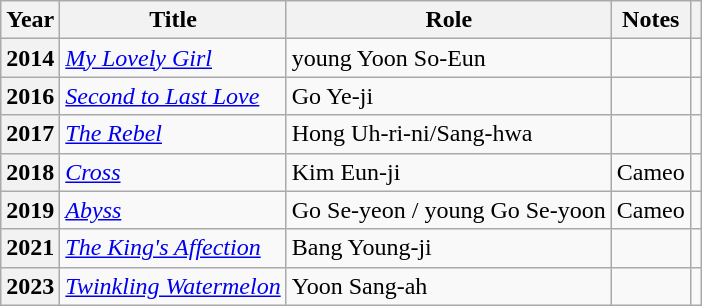<table class="wikitable plainrowheaders sortable">
<tr>
<th scope="col">Year</th>
<th scope="col">Title</th>
<th scope="col">Role</th>
<th scope="col">Notes</th>
<th scope="col" class="unsortable"></th>
</tr>
<tr>
<th scope="row">2014</th>
<td><em><a href='#'>My Lovely Girl</a></em></td>
<td>young Yoon So-Eun</td>
<td></td>
<td style="text-align:center"></td>
</tr>
<tr>
<th scope="row">2016</th>
<td><em><a href='#'>Second to Last Love</a></em></td>
<td>Go Ye-ji</td>
<td></td>
<td style="text-align:center"></td>
</tr>
<tr>
<th scope="row">2017</th>
<td><em><a href='#'>The Rebel</a></em></td>
<td>Hong Uh-ri-ni/Sang-hwa</td>
<td></td>
<td style="text-align:center"></td>
</tr>
<tr>
<th scope="row">2018</th>
<td><em><a href='#'>Cross</a></em></td>
<td>Kim Eun-ji</td>
<td>Cameo</td>
<td style="text-align:center"></td>
</tr>
<tr>
<th scope="row">2019</th>
<td><em><a href='#'>Abyss</a></em></td>
<td>Go Se-yeon / young Go Se-yoon</td>
<td>Cameo</td>
<td style="text-align:center"></td>
</tr>
<tr>
<th scope="row">2021</th>
<td><em><a href='#'>The King's Affection</a></em></td>
<td>Bang Young-ji</td>
<td></td>
<td style="text-align:center"></td>
</tr>
<tr>
<th scope="row">2023</th>
<td><em><a href='#'>Twinkling Watermelon</a></em></td>
<td>Yoon Sang-ah</td>
<td></td>
<td style="text-align:center"></td>
</tr>
</table>
